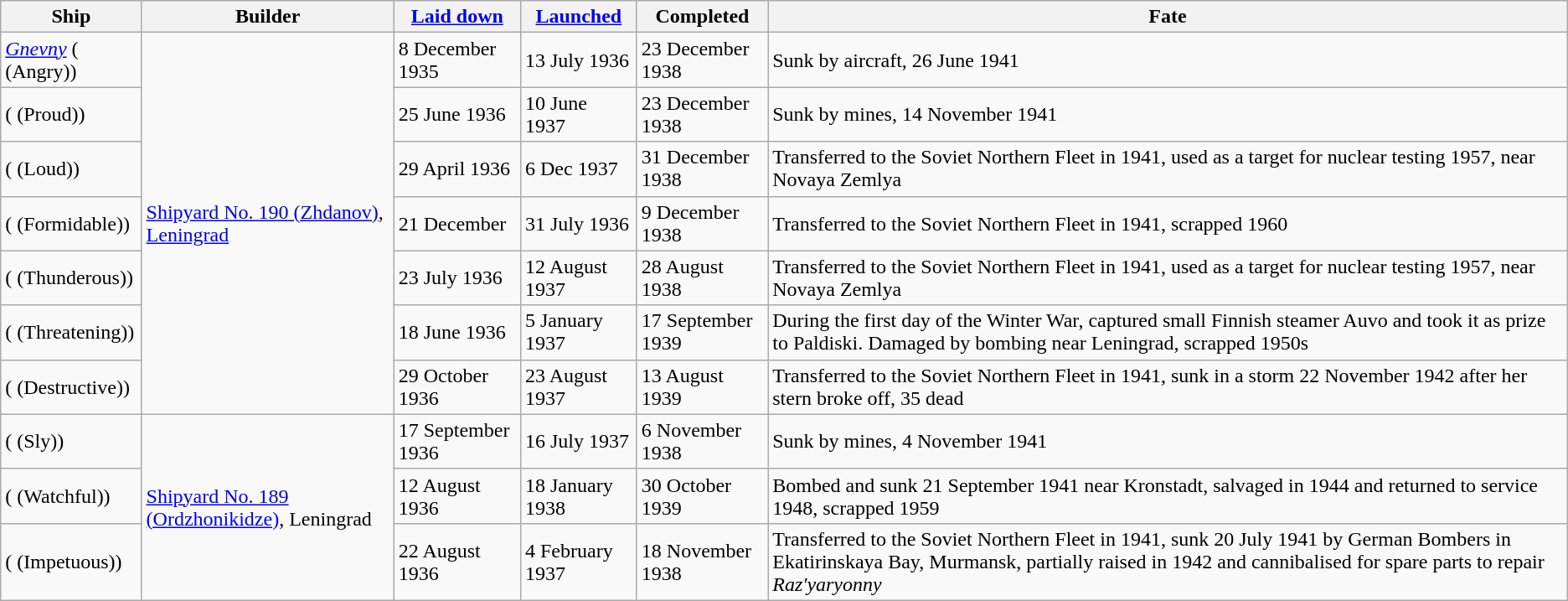<table class="wikitable">
<tr>
<th>Ship</th>
<th>Builder</th>
<th><a href='#'>Laid down</a></th>
<th><a href='#'>Launched</a></th>
<th>Completed</th>
<th>Fate</th>
</tr>
<tr>
<td><a href='#'><em>Gnevny</em></a> ( (Angry))</td>
<td rowspan=7><a href='#'>Shipyard No. 190 (Zhdanov)</a>, <a href='#'>Leningrad</a></td>
<td>8 December 1935</td>
<td>13 July 1936</td>
<td>23 December 1938</td>
<td>Sunk by aircraft, 26 June 1941</td>
</tr>
<tr>
<td> ( (Proud))</td>
<td>25 June 1936</td>
<td>10 June 1937</td>
<td>23 December 1938</td>
<td>Sunk by mines, 14 November 1941</td>
</tr>
<tr>
<td> ( (Loud))</td>
<td>29 April 1936</td>
<td>6 Dec 1937</td>
<td>31 December 1938</td>
<td>Transferred to the Soviet Northern Fleet in 1941, used as a target for nuclear testing 1957, near Novaya Zemlya</td>
</tr>
<tr>
<td> ( (Formidable))</td>
<td>21 December</td>
<td>31 July 1936</td>
<td>9 December 1938</td>
<td>Transferred to the Soviet Northern Fleet in 1941, scrapped 1960</td>
</tr>
<tr>
<td>  ( (Thunderous))</td>
<td>23 July 1936</td>
<td>12 August 1937</td>
<td>28 August 1938</td>
<td>Transferred to the Soviet Northern Fleet in 1941, used as a target for nuclear testing 1957, near Novaya Zemlya</td>
</tr>
<tr>
<td> ( (Threatening))</td>
<td>18 June 1936</td>
<td>5 January 1937</td>
<td>17 September 1939</td>
<td>During the first day of the Winter War, captured small Finnish steamer Auvo and took it as prize to Paldiski. Damaged by bombing near Leningrad, scrapped 1950s</td>
</tr>
<tr>
<td> ( (Destructive))</td>
<td>29 October 1936</td>
<td>23 August 1937</td>
<td>13 August 1939</td>
<td>Transferred to the Soviet Northern Fleet in 1941, sunk in a storm 22 November 1942 after her stern broke off, 35 dead</td>
</tr>
<tr>
<td> ( (Sly))</td>
<td rowspan=3><a href='#'>Shipyard No. 189 (Ordzhonikidze)</a>, Leningrad</td>
<td>17 September 1936</td>
<td>16 July 1937</td>
<td>6 November 1938</td>
<td>Sunk by mines, 4 November 1941</td>
</tr>
<tr>
<td> ( (Watchful))</td>
<td>12 August 1936</td>
<td>18 January 1938</td>
<td>30 October 1939</td>
<td>Bombed and sunk 21 September 1941 near Kronstadt, salvaged in 1944 and returned to service 1948, scrapped 1959</td>
</tr>
<tr>
<td> ( (Impetuous))</td>
<td>22 August 1936</td>
<td>4 February 1937</td>
<td>18 November 1938</td>
<td>Transferred to the Soviet Northern Fleet in 1941, sunk 20 July 1941 by German Bombers in Ekatirinskaya Bay, Murmansk, partially raised in 1942 and cannibalised for spare parts to repair <em>Raz'yaryonny</em></td>
</tr>
</table>
